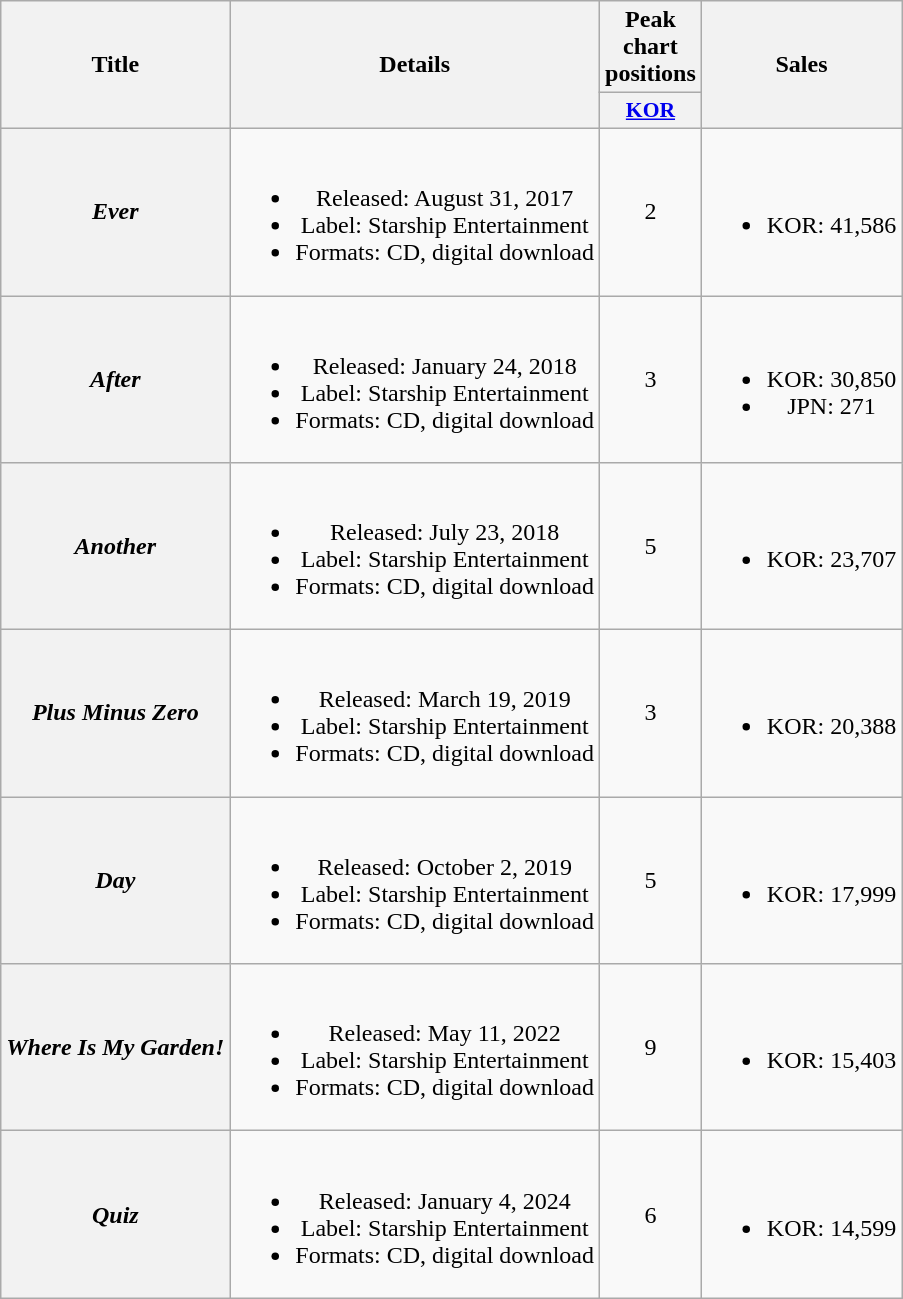<table class="wikitable plainrowheaders" style="text-align:center">
<tr>
<th scope="col" rowspan="2">Title</th>
<th scope="col" rowspan="2">Details</th>
<th scope="col">Peak<br>chart<br>positions</th>
<th scope="col" rowspan="2">Sales</th>
</tr>
<tr>
<th scope="col" style="width:3.5em;font-size:90%;"><a href='#'>KOR</a><br></th>
</tr>
<tr>
<th scope="row"><em>Ever</em></th>
<td><br><ul><li>Released: August 31, 2017</li><li>Label: Starship Entertainment</li><li>Formats: CD, digital download</li></ul></td>
<td>2</td>
<td><br><ul><li>KOR: 41,586</li></ul></td>
</tr>
<tr>
<th scope="row"><em>After</em></th>
<td><br><ul><li>Released: January 24, 2018</li><li>Label: Starship Entertainment</li><li>Formats: CD, digital download</li></ul></td>
<td>3</td>
<td><br><ul><li>KOR: 30,850</li><li>JPN: 271</li></ul></td>
</tr>
<tr>
<th scope="row"><em>Another</em></th>
<td><br><ul><li>Released: July 23, 2018</li><li>Label: Starship Entertainment</li><li>Formats: CD, digital download</li></ul></td>
<td>5</td>
<td><br><ul><li>KOR: 23,707</li></ul></td>
</tr>
<tr>
<th scope="row"><em>Plus Minus Zero</em></th>
<td><br><ul><li>Released: March 19, 2019</li><li>Label: Starship Entertainment</li><li>Formats: CD, digital download</li></ul></td>
<td>3</td>
<td><br><ul><li>KOR: 20,388</li></ul></td>
</tr>
<tr>
<th scope="row"><em>Day</em></th>
<td><br><ul><li>Released: October 2, 2019</li><li>Label: Starship Entertainment</li><li>Formats: CD, digital download</li></ul></td>
<td>5</td>
<td><br><ul><li>KOR: 17,999</li></ul></td>
</tr>
<tr>
<th scope="row"><em>Where Is My Garden!</em></th>
<td><br><ul><li>Released: May 11, 2022</li><li>Label: Starship Entertainment</li><li>Formats: CD, digital download</li></ul></td>
<td>9</td>
<td><br><ul><li>KOR: 15,403</li></ul></td>
</tr>
<tr>
<th scope="row"><em>Quiz</em></th>
<td><br><ul><li>Released: January 4, 2024</li><li>Label: Starship Entertainment</li><li>Formats: CD, digital download</li></ul></td>
<td>6</td>
<td><br><ul><li>KOR: 14,599</li></ul></td>
</tr>
</table>
